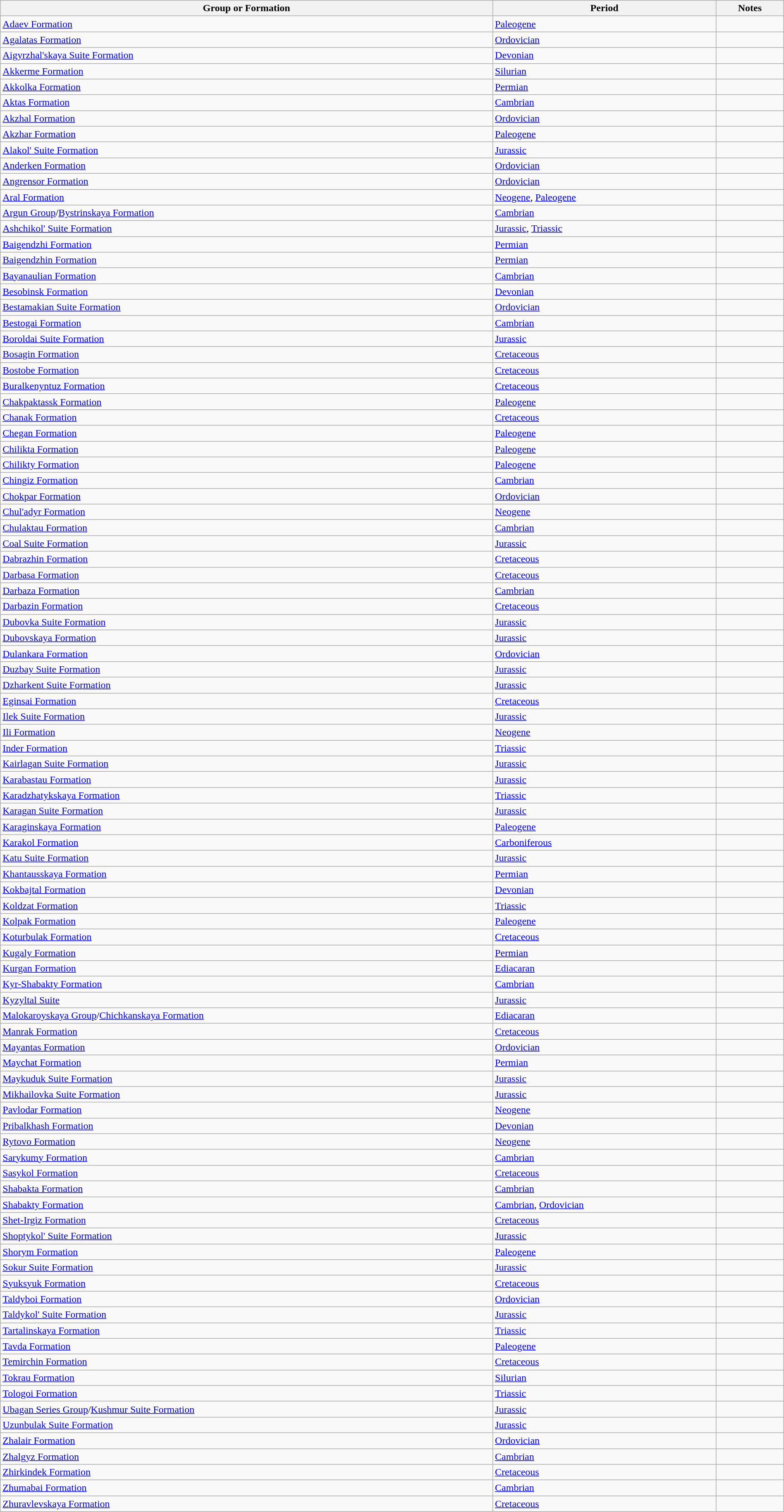<table class="wikitable sortable" style="width: 100%;">
<tr>
<th>Group or Formation</th>
<th>Period</th>
<th class="unsortable">Notes</th>
</tr>
<tr>
<td><a href='#'>Adaev Formation</a></td>
<td><a href='#'>Paleogene</a></td>
<td></td>
</tr>
<tr>
<td><a href='#'>Agalatas Formation</a></td>
<td><a href='#'>Ordovician</a></td>
<td></td>
</tr>
<tr>
<td><a href='#'>Aigyrzhal'skaya Suite Formation</a></td>
<td><a href='#'>Devonian</a></td>
<td></td>
</tr>
<tr>
<td><a href='#'>Akkerme Formation</a></td>
<td><a href='#'>Silurian</a></td>
<td></td>
</tr>
<tr>
<td><a href='#'>Akkolka Formation</a></td>
<td><a href='#'>Permian</a></td>
<td></td>
</tr>
<tr>
<td><a href='#'>Aktas Formation</a></td>
<td><a href='#'>Cambrian</a></td>
<td></td>
</tr>
<tr>
<td><a href='#'>Akzhal Formation</a></td>
<td><a href='#'>Ordovician</a></td>
<td></td>
</tr>
<tr>
<td><a href='#'>Akzhar Formation</a></td>
<td><a href='#'>Paleogene</a></td>
<td></td>
</tr>
<tr>
<td><a href='#'>Alakol' Suite Formation</a></td>
<td><a href='#'>Jurassic</a></td>
<td></td>
</tr>
<tr>
<td><a href='#'>Anderken Formation</a></td>
<td><a href='#'>Ordovician</a></td>
<td></td>
</tr>
<tr>
<td><a href='#'>Angrensor Formation</a></td>
<td><a href='#'>Ordovician</a></td>
<td></td>
</tr>
<tr>
<td><a href='#'>Aral Formation</a></td>
<td><a href='#'>Neogene</a>, <a href='#'>Paleogene</a></td>
<td></td>
</tr>
<tr>
<td><a href='#'>Argun Group</a>/<a href='#'>Bystrinskaya Formation</a></td>
<td><a href='#'>Cambrian</a></td>
<td></td>
</tr>
<tr>
<td><a href='#'>Ashchikol' Suite Formation</a></td>
<td><a href='#'>Jurassic</a>, <a href='#'>Triassic</a></td>
<td></td>
</tr>
<tr>
<td><a href='#'>Baigendzhi Formation</a></td>
<td><a href='#'>Permian</a></td>
<td></td>
</tr>
<tr>
<td><a href='#'>Baigendzhin Formation</a></td>
<td><a href='#'>Permian</a></td>
<td></td>
</tr>
<tr>
<td><a href='#'>Bayanaulian Formation</a></td>
<td><a href='#'>Cambrian</a></td>
<td></td>
</tr>
<tr>
<td><a href='#'>Besobinsk Formation</a></td>
<td><a href='#'>Devonian</a></td>
<td></td>
</tr>
<tr>
<td><a href='#'>Bestamakian Suite Formation</a></td>
<td><a href='#'>Ordovician</a></td>
<td></td>
</tr>
<tr>
<td><a href='#'>Bestogai Formation</a></td>
<td><a href='#'>Cambrian</a></td>
<td></td>
</tr>
<tr>
<td><a href='#'>Boroldai Suite Formation</a></td>
<td><a href='#'>Jurassic</a></td>
<td></td>
</tr>
<tr>
<td><a href='#'>Bosagin Formation</a></td>
<td><a href='#'>Cretaceous</a></td>
<td></td>
</tr>
<tr>
<td><a href='#'>Bostobe Formation</a></td>
<td><a href='#'>Cretaceous</a></td>
<td></td>
</tr>
<tr>
<td><a href='#'>Buralkenyntuz Formation</a></td>
<td><a href='#'>Cretaceous</a></td>
<td></td>
</tr>
<tr>
<td><a href='#'>Chakpaktassk Formation</a></td>
<td><a href='#'>Paleogene</a></td>
<td></td>
</tr>
<tr>
<td><a href='#'>Chanak Formation</a></td>
<td><a href='#'>Cretaceous</a></td>
<td></td>
</tr>
<tr>
<td><a href='#'>Chegan Formation</a></td>
<td><a href='#'>Paleogene</a></td>
<td></td>
</tr>
<tr>
<td><a href='#'>Chilikta Formation</a></td>
<td><a href='#'>Paleogene</a></td>
<td></td>
</tr>
<tr>
<td><a href='#'>Chilikty Formation</a></td>
<td><a href='#'>Paleogene</a></td>
<td></td>
</tr>
<tr>
<td><a href='#'>Chingiz Formation</a></td>
<td><a href='#'>Cambrian</a></td>
<td></td>
</tr>
<tr>
<td><a href='#'>Chokpar Formation</a></td>
<td><a href='#'>Ordovician</a></td>
<td></td>
</tr>
<tr>
<td><a href='#'>Chul'adyr Formation</a></td>
<td><a href='#'>Neogene</a></td>
<td></td>
</tr>
<tr>
<td><a href='#'>Chulaktau Formation</a></td>
<td><a href='#'>Cambrian</a></td>
<td></td>
</tr>
<tr>
<td><a href='#'>Coal Suite Formation</a></td>
<td><a href='#'>Jurassic</a></td>
<td></td>
</tr>
<tr>
<td><a href='#'>Dabrazhin Formation</a></td>
<td><a href='#'>Cretaceous</a></td>
<td></td>
</tr>
<tr>
<td><a href='#'>Darbasa Formation</a></td>
<td><a href='#'>Cretaceous</a></td>
<td></td>
</tr>
<tr>
<td><a href='#'>Darbaza Formation</a></td>
<td><a href='#'>Cambrian</a></td>
<td></td>
</tr>
<tr>
<td><a href='#'>Darbazin Formation</a></td>
<td><a href='#'>Cretaceous</a></td>
<td></td>
</tr>
<tr>
<td><a href='#'>Dubovka Suite Formation</a></td>
<td><a href='#'>Jurassic</a></td>
<td></td>
</tr>
<tr>
<td><a href='#'>Dubovskaya Formation</a></td>
<td><a href='#'>Jurassic</a></td>
<td></td>
</tr>
<tr>
<td><a href='#'>Dulankara Formation</a></td>
<td><a href='#'>Ordovician</a></td>
<td></td>
</tr>
<tr>
<td><a href='#'>Duzbay Suite Formation</a></td>
<td><a href='#'>Jurassic</a></td>
<td></td>
</tr>
<tr>
<td><a href='#'>Dzharkent Suite Formation</a></td>
<td><a href='#'>Jurassic</a></td>
<td></td>
</tr>
<tr>
<td><a href='#'>Eginsai Formation</a></td>
<td><a href='#'>Cretaceous</a></td>
<td></td>
</tr>
<tr>
<td><a href='#'>Ilek Suite Formation</a></td>
<td><a href='#'>Jurassic</a></td>
<td></td>
</tr>
<tr>
<td><a href='#'>Ili Formation</a></td>
<td><a href='#'>Neogene</a></td>
<td></td>
</tr>
<tr>
<td><a href='#'>Inder Formation</a></td>
<td><a href='#'>Triassic</a></td>
<td></td>
</tr>
<tr>
<td><a href='#'>Kairlagan Suite Formation</a></td>
<td><a href='#'>Jurassic</a></td>
<td></td>
</tr>
<tr>
<td><a href='#'>Karabastau Formation</a></td>
<td><a href='#'>Jurassic</a></td>
<td></td>
</tr>
<tr>
<td><a href='#'>Karadzhatykskaya Formation</a></td>
<td><a href='#'>Triassic</a></td>
<td></td>
</tr>
<tr>
<td><a href='#'>Karagan Suite Formation</a></td>
<td><a href='#'>Jurassic</a></td>
<td></td>
</tr>
<tr>
<td><a href='#'>Karaginskaya Formation</a></td>
<td><a href='#'>Paleogene</a></td>
<td></td>
</tr>
<tr>
<td><a href='#'>Karakol Formation</a></td>
<td><a href='#'>Carboniferous</a></td>
<td></td>
</tr>
<tr>
<td><a href='#'>Katu Suite Formation</a></td>
<td><a href='#'>Jurassic</a></td>
</tr>
<tr>
<td><a href='#'>Khantausskaya Formation</a></td>
<td><a href='#'>Permian</a></td>
<td></td>
</tr>
<tr>
<td><a href='#'>Kokbajtal Formation</a></td>
<td><a href='#'>Devonian</a></td>
<td></td>
</tr>
<tr>
<td><a href='#'>Koldzat Formation</a></td>
<td><a href='#'>Triassic</a></td>
<td></td>
</tr>
<tr>
<td><a href='#'>Kolpak Formation</a></td>
<td><a href='#'>Paleogene</a></td>
<td></td>
</tr>
<tr>
<td><a href='#'>Koturbulak Formation</a></td>
<td><a href='#'>Cretaceous</a></td>
<td></td>
</tr>
<tr>
<td><a href='#'>Kugaly Formation</a></td>
<td><a href='#'>Permian</a></td>
<td></td>
</tr>
<tr>
<td><a href='#'>Kurgan Formation</a></td>
<td><a href='#'>Ediacaran</a></td>
<td></td>
</tr>
<tr>
<td><a href='#'>Kyr-Shabakty Formation</a></td>
<td><a href='#'>Cambrian</a></td>
<td></td>
</tr>
<tr>
<td><a href='#'>Kyzyltal Suite</a></td>
<td><a href='#'>Jurassic</a></td>
<td></td>
</tr>
<tr>
<td><a href='#'>Malokaroyskaya Group</a>/<a href='#'>Chichkanskaya Formation</a></td>
<td><a href='#'>Ediacaran</a></td>
<td></td>
</tr>
<tr>
<td><a href='#'>Manrak Formation</a></td>
<td><a href='#'>Cretaceous</a></td>
<td></td>
</tr>
<tr>
<td><a href='#'>Mayantas Formation</a></td>
<td><a href='#'>Ordovician</a></td>
<td></td>
</tr>
<tr>
<td><a href='#'>Maychat Formation</a></td>
<td><a href='#'>Permian</a></td>
<td></td>
</tr>
<tr>
<td><a href='#'>Maykuduk Suite Formation</a></td>
<td><a href='#'>Jurassic</a></td>
<td></td>
</tr>
<tr>
<td><a href='#'>Mikhailovka Suite Formation</a></td>
<td><a href='#'>Jurassic</a></td>
<td></td>
</tr>
<tr>
<td><a href='#'>Pavlodar Formation</a></td>
<td><a href='#'>Neogene</a></td>
<td></td>
</tr>
<tr>
<td><a href='#'>Pribalkhash Formation</a></td>
<td><a href='#'>Devonian</a></td>
<td></td>
</tr>
<tr>
<td><a href='#'>Rytovo Formation</a></td>
<td><a href='#'>Neogene</a></td>
<td></td>
</tr>
<tr>
<td><a href='#'>Sarykumy Formation</a></td>
<td><a href='#'>Cambrian</a></td>
<td></td>
</tr>
<tr>
<td><a href='#'>Sasykol Formation</a></td>
<td><a href='#'>Cretaceous</a></td>
<td></td>
</tr>
<tr>
<td><a href='#'>Shabakta Formation</a></td>
<td><a href='#'>Cambrian</a></td>
<td></td>
</tr>
<tr>
<td><a href='#'>Shabakty Formation</a></td>
<td><a href='#'>Cambrian</a>, <a href='#'>Ordovician</a></td>
<td></td>
</tr>
<tr>
<td><a href='#'>Shet-Irgiz Formation</a></td>
<td><a href='#'>Cretaceous</a></td>
<td></td>
</tr>
<tr>
<td><a href='#'>Shoptykol' Suite Formation</a></td>
<td><a href='#'>Jurassic</a></td>
<td></td>
</tr>
<tr>
<td><a href='#'>Shorym Formation</a></td>
<td><a href='#'>Paleogene</a></td>
<td></td>
</tr>
<tr>
<td><a href='#'>Sokur Suite Formation</a></td>
<td><a href='#'>Jurassic</a></td>
<td></td>
</tr>
<tr>
<td><a href='#'>Syuksyuk Formation</a></td>
<td><a href='#'>Cretaceous</a></td>
<td></td>
</tr>
<tr>
<td><a href='#'>Taldyboi Formation</a></td>
<td><a href='#'>Ordovician</a></td>
<td></td>
</tr>
<tr>
<td><a href='#'>Taldykol' Suite Formation</a></td>
<td><a href='#'>Jurassic</a></td>
<td></td>
</tr>
<tr>
<td><a href='#'>Tartalinskaya Formation</a></td>
<td><a href='#'>Triassic</a></td>
<td></td>
</tr>
<tr>
<td><a href='#'>Tavda Formation</a></td>
<td><a href='#'>Paleogene</a></td>
<td></td>
</tr>
<tr>
<td><a href='#'>Temirchin Formation</a></td>
<td><a href='#'>Cretaceous</a></td>
<td></td>
</tr>
<tr>
<td><a href='#'>Tokrau Formation</a></td>
<td><a href='#'>Silurian</a></td>
<td></td>
</tr>
<tr>
<td><a href='#'>Tologoi Formation</a></td>
<td><a href='#'>Triassic</a></td>
<td></td>
</tr>
<tr>
<td><a href='#'>Ubagan Series Group</a>/<a href='#'>Kushmur Suite Formation</a></td>
<td><a href='#'>Jurassic</a></td>
<td></td>
</tr>
<tr>
<td><a href='#'>Uzunbulak Suite Formation</a></td>
<td><a href='#'>Jurassic</a></td>
<td></td>
</tr>
<tr>
<td><a href='#'>Zhalair Formation</a></td>
<td><a href='#'>Ordovician</a></td>
<td></td>
</tr>
<tr>
<td><a href='#'>Zhalgyz Formation</a></td>
<td><a href='#'>Cambrian</a></td>
<td></td>
</tr>
<tr>
<td><a href='#'>Zhirkindek Formation</a></td>
<td><a href='#'>Cretaceous</a></td>
<td></td>
</tr>
<tr>
<td><a href='#'>Zhumabai Formation</a></td>
<td><a href='#'>Cambrian</a></td>
<td></td>
</tr>
<tr>
<td><a href='#'>Zhuravlevskaya Formation</a></td>
<td><a href='#'>Cretaceous</a></td>
</tr>
</table>
